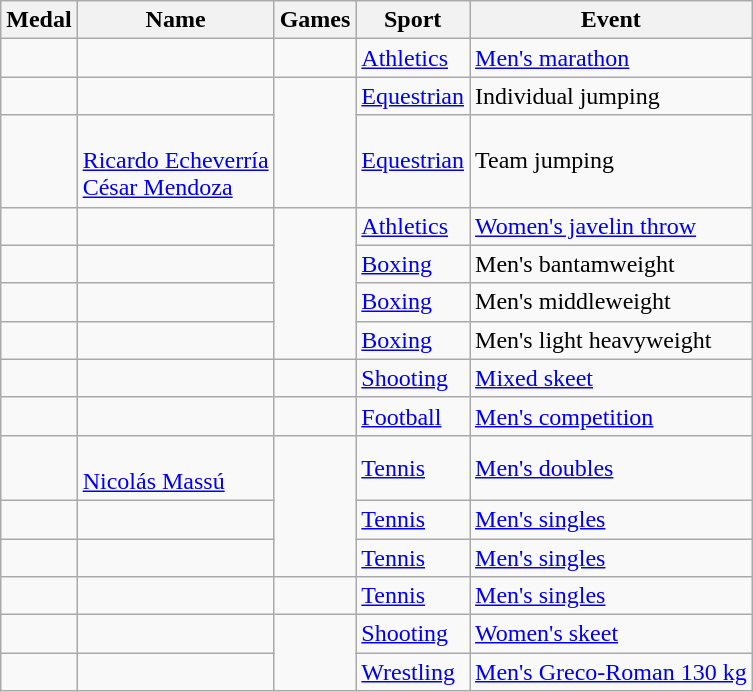<table class="wikitable sortable">
<tr>
<th>Medal</th>
<th>Name</th>
<th>Games</th>
<th>Sport</th>
<th>Event</th>
</tr>
<tr>
<td></td>
<td></td>
<td> </td>
<td> <a href='#'>Athletics</a></td>
<td><a href='#'>Men's marathon</a></td>
</tr>
<tr>
<td></td>
<td></td>
<td rowspan="2"> </td>
<td> <a href='#'>Equestrian</a></td>
<td>Individual jumping</td>
</tr>
<tr>
<td></td>
<td><br><a href='#'>Ricardo Echeverría</a><br><a href='#'>César Mendoza</a></td>
<td> <a href='#'>Equestrian</a></td>
<td>Team jumping</td>
</tr>
<tr>
<td></td>
<td></td>
<td rowspan="4"> </td>
<td> <a href='#'>Athletics</a></td>
<td><a href='#'>Women's javelin throw</a></td>
</tr>
<tr>
<td></td>
<td></td>
<td> <a href='#'>Boxing</a></td>
<td>Men's bantamweight</td>
</tr>
<tr>
<td></td>
<td></td>
<td> <a href='#'>Boxing</a></td>
<td>Men's middleweight</td>
</tr>
<tr>
<td></td>
<td></td>
<td> <a href='#'>Boxing</a></td>
<td>Men's light heavyweight</td>
</tr>
<tr>
<td></td>
<td></td>
<td> </td>
<td> <a href='#'>Shooting</a></td>
<td><a href='#'>Mixed skeet</a></td>
</tr>
<tr>
<td></td>
<td><br></td>
<td> </td>
<td> <a href='#'>Football</a></td>
<td><a href='#'>Men's competition</a></td>
</tr>
<tr>
<td></td>
<td><br><a href='#'>Nicolás Massú</a></td>
<td rowspan="3"> </td>
<td> <a href='#'>Tennis</a></td>
<td><a href='#'>Men's doubles</a></td>
</tr>
<tr>
<td></td>
<td></td>
<td> <a href='#'>Tennis</a></td>
<td><a href='#'>Men's singles</a></td>
</tr>
<tr>
<td></td>
<td></td>
<td> <a href='#'>Tennis</a></td>
<td><a href='#'>Men's singles</a></td>
</tr>
<tr>
<td></td>
<td></td>
<td> </td>
<td> <a href='#'>Tennis</a></td>
<td><a href='#'>Men's singles</a></td>
</tr>
<tr>
<td></td>
<td></td>
<td rowspan="2"> </td>
<td> <a href='#'>Shooting</a></td>
<td><a href='#'>Women's skeet</a></td>
</tr>
<tr>
<td></td>
<td></td>
<td> <a href='#'>Wrestling</a></td>
<td><a href='#'>Men's Greco-Roman 130 kg</a></td>
</tr>
</table>
